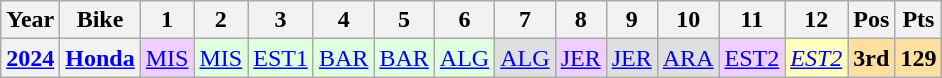<table class="wikitable" style="text-align:center;">
<tr>
<th>Year</th>
<th>Bike</th>
<th>1</th>
<th>2</th>
<th>3</th>
<th>4</th>
<th>5</th>
<th>6</th>
<th>7</th>
<th>8</th>
<th>9</th>
<th>10</th>
<th>11</th>
<th>12</th>
<th>Pos</th>
<th>Pts</th>
</tr>
<tr>
<th><a href='#'>2024</a></th>
<th><a href='#'>Honda</a></th>
<td style="background:#efcfff;"><a href='#'>MIS</a><br></td>
<td style="background:#dfffdf;"><a href='#'>MIS</a><br></td>
<td style="background:#dfffdf;"><a href='#'>EST1</a><br></td>
<td style="background:#dfffdf;"><a href='#'>BAR</a><br></td>
<td style="background:#dfffdf;"><a href='#'>BAR</a><br></td>
<td style="background:#dfffdf;"><a href='#'>ALG</a><br></td>
<td style="background:#dfdfdf;"><a href='#'>ALG</a><br></td>
<td style="background:#efcfff;"><a href='#'>JER</a><br></td>
<td style="background:#dfdfdf;"><a href='#'>JER</a><br></td>
<td style="background:#dfdfdf;"><a href='#'>ARA</a><br></td>
<td style="background:#efcfff;"><a href='#'>EST2</a><br></td>
<td style="background:#ffffbf;"><em><a href='#'>EST2</a></em><br></td>
<th style="background:#ffdf9f;">3rd</th>
<th style="background:#ffdf9f;">129</th>
</tr>
</table>
